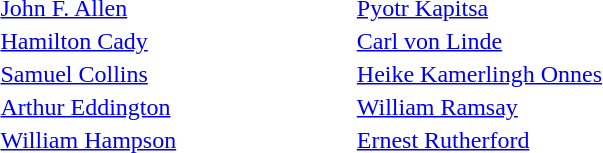<table style="width: 45%; border: none; text-align: left;">
<tr>
<td><a href='#'>John F. Allen</a></td>
<td><a href='#'>Pyotr Kapitsa</a></td>
</tr>
<tr>
<td><a href='#'>Hamilton Cady</a></td>
<td><a href='#'>Carl von Linde</a></td>
</tr>
<tr>
<td><a href='#'>Samuel Collins</a></td>
<td><a href='#'>Heike Kamerlingh Onnes</a></td>
</tr>
<tr>
<td><a href='#'>Arthur Eddington</a></td>
<td><a href='#'>William Ramsay</a></td>
</tr>
<tr>
<td><a href='#'>William Hampson</a></td>
<td><a href='#'>Ernest Rutherford</a></td>
</tr>
</table>
